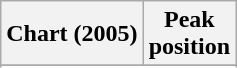<table class="wikitable sortable">
<tr>
<th scope="col">Chart (2005)</th>
<th scope="col">Peak<br>position</th>
</tr>
<tr>
</tr>
<tr>
</tr>
<tr>
</tr>
<tr>
</tr>
<tr>
</tr>
<tr>
</tr>
<tr>
</tr>
</table>
